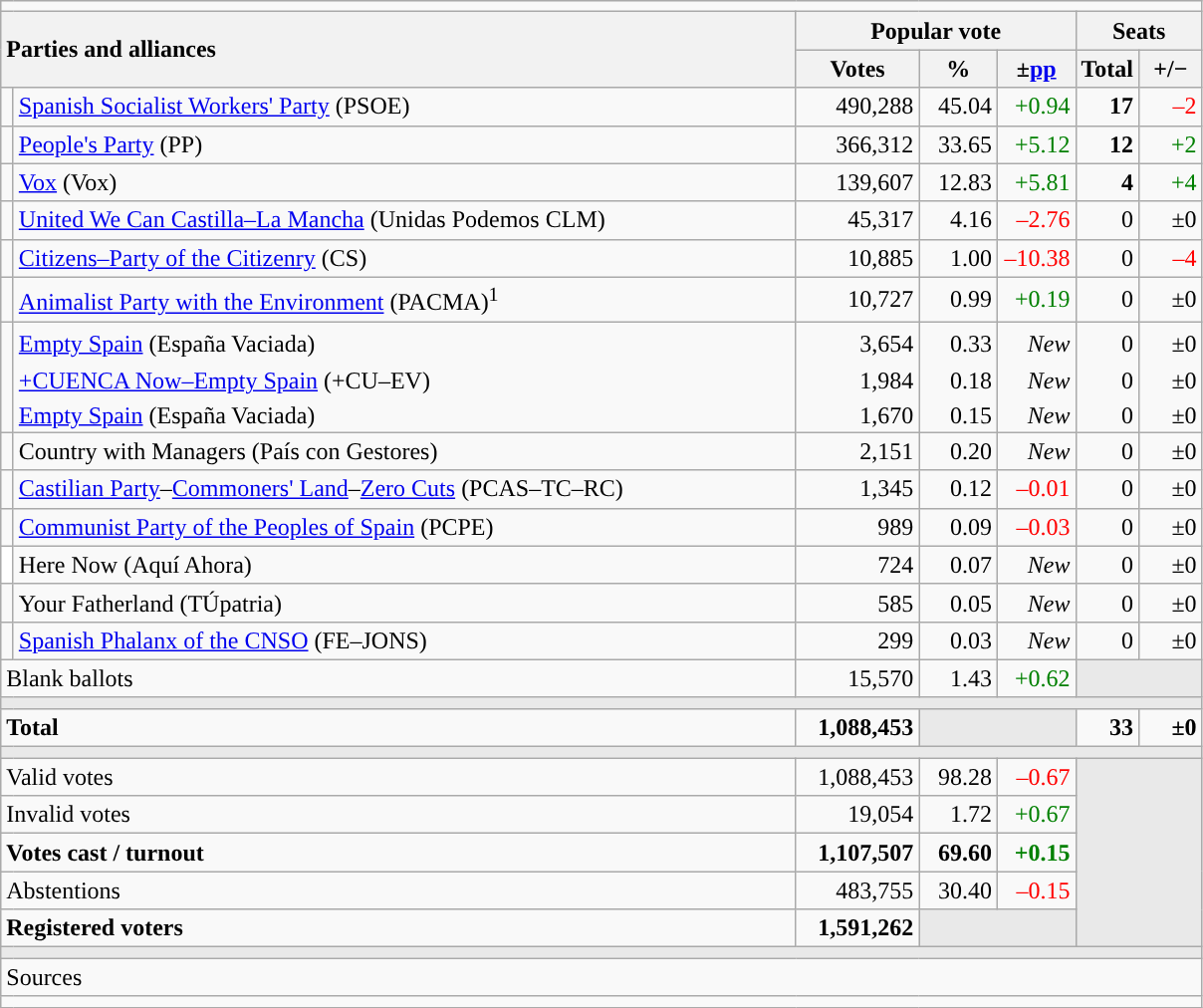<table class="wikitable" style="text-align:right;">
<tr>
<td colspan="7"></td>
</tr>
<tr>
<th style="text-align:left;" rowspan="2" colspan="2" width="525">Parties and alliances</th>
<th colspan="3">Popular vote</th>
<th colspan="2">Seats</th>
</tr>
<tr>
<th width="75">Votes</th>
<th width="45">%</th>
<th width="45">±<a href='#'>pp</a></th>
<th width="35">Total</th>
<th width="35">+/−</th>
</tr>
<tr>
<td width="1" style="color:inherit;background:"></td>
<td align="left"><a href='#'>Spanish Socialist Workers' Party</a> (PSOE)</td>
<td>490,288</td>
<td>45.04</td>
<td style="color:green;">+0.94</td>
<td><strong>17</strong></td>
<td style="color:red;">–2</td>
</tr>
<tr>
<td style="color:inherit;background:"></td>
<td align="left"><a href='#'>People's Party</a> (PP)</td>
<td>366,312</td>
<td>33.65</td>
<td style="color:green;">+5.12</td>
<td><strong>12</strong></td>
<td style="color:green;">+2</td>
</tr>
<tr>
<td style="color:inherit;background:"></td>
<td align="left"><a href='#'>Vox</a> (Vox)</td>
<td>139,607</td>
<td>12.83</td>
<td style="color:green;">+5.81</td>
<td><strong>4</strong></td>
<td style="color:green;">+4</td>
</tr>
<tr>
<td style="color:inherit;background:"></td>
<td align="left"><a href='#'>United We Can Castilla–La Mancha</a> (Unidas Podemos CLM)</td>
<td>45,317</td>
<td>4.16</td>
<td style="color:red;">–2.76</td>
<td>0</td>
<td>±0</td>
</tr>
<tr>
<td style="color:inherit;background:"></td>
<td align="left"><a href='#'>Citizens–Party of the Citizenry</a> (CS)</td>
<td>10,885</td>
<td>1.00</td>
<td style="color:red;">–10.38</td>
<td>0</td>
<td style="color:red;">–4</td>
</tr>
<tr>
<td style="color:inherit;background:"></td>
<td align="left"><a href='#'>Animalist Party with the Environment</a> (PACMA)<sup>1</sup></td>
<td>10,727</td>
<td>0.99</td>
<td style="color:green;">+0.19</td>
<td>0</td>
<td>±0</td>
</tr>
<tr style="line-height:22px;">
<td rowspan="3" style="color:inherit;background:"></td>
<td align="left"><a href='#'>Empty Spain</a> (España Vaciada)</td>
<td>3,654</td>
<td>0.33</td>
<td><em>New</em></td>
<td>0</td>
<td>±0</td>
</tr>
<tr style="border-bottom-style:hidden; border-top-style:hidden; line-height:16px;">
<td align="left"><span><a href='#'>+CUENCA Now–Empty Spain</a> (+CU–EV)</span></td>
<td>1,984</td>
<td>0.18</td>
<td><em>New</em></td>
<td>0</td>
<td>±0</td>
</tr>
<tr style="line-height:16px;">
<td align="left"><span><a href='#'>Empty Spain</a> (España Vaciada)</span></td>
<td>1,670</td>
<td>0.15</td>
<td><em>New</em></td>
<td>0</td>
<td>±0</td>
</tr>
<tr>
<td style="color:inherit;background:"></td>
<td align="left">Country with Managers (País con Gestores)</td>
<td>2,151</td>
<td>0.20</td>
<td><em>New</em></td>
<td>0</td>
<td>±0</td>
</tr>
<tr>
<td style="color:inherit;background:"></td>
<td align="left"><a href='#'>Castilian Party</a>–<a href='#'>Commoners' Land</a>–<a href='#'>Zero Cuts</a> (PCAS–TC–RC)</td>
<td>1,345</td>
<td>0.12</td>
<td style="color:red;">–0.01</td>
<td>0</td>
<td>±0</td>
</tr>
<tr>
<td style="color:inherit;background:"></td>
<td align="left"><a href='#'>Communist Party of the Peoples of Spain</a> (PCPE)</td>
<td>989</td>
<td>0.09</td>
<td style="color:red;">–0.03</td>
<td>0</td>
<td>±0</td>
</tr>
<tr>
<td bgcolor="white"></td>
<td align="left">Here Now (Aquí Ahora)</td>
<td>724</td>
<td>0.07</td>
<td><em>New</em></td>
<td>0</td>
<td>±0</td>
</tr>
<tr>
<td style="color:inherit;background:"></td>
<td align="left">Your Fatherland (TÚpatria)</td>
<td>585</td>
<td>0.05</td>
<td><em>New</em></td>
<td>0</td>
<td>±0</td>
</tr>
<tr>
<td style="color:inherit;background:"></td>
<td align="left"><a href='#'>Spanish Phalanx of the CNSO</a> (FE–JONS)</td>
<td>299</td>
<td>0.03</td>
<td><em>New</em></td>
<td>0</td>
<td>±0</td>
</tr>
<tr>
<td align="left" colspan="2">Blank ballots</td>
<td>15,570</td>
<td>1.43</td>
<td style="color:green;">+0.62</td>
<td bgcolor="#E9E9E9" colspan="2"></td>
</tr>
<tr>
<td colspan="7" bgcolor="#E9E9E9"></td>
</tr>
<tr style="font-weight:bold;">
<td align="left" colspan="2">Total</td>
<td>1,088,453</td>
<td bgcolor="#E9E9E9" colspan="2"></td>
<td>33</td>
<td>±0</td>
</tr>
<tr>
<td colspan="7" bgcolor="#E9E9E9"></td>
</tr>
<tr>
<td align="left" colspan="2">Valid votes</td>
<td>1,088,453</td>
<td>98.28</td>
<td style="color:red;">–0.67</td>
<td bgcolor="#E9E9E9" colspan="2" rowspan="5"></td>
</tr>
<tr>
<td align="left" colspan="2">Invalid votes</td>
<td>19,054</td>
<td>1.72</td>
<td style="color:green;">+0.67</td>
</tr>
<tr style="font-weight:bold;">
<td align="left" colspan="2">Votes cast / turnout</td>
<td>1,107,507</td>
<td>69.60</td>
<td style="color:green;">+0.15</td>
</tr>
<tr>
<td align="left" colspan="2">Abstentions</td>
<td>483,755</td>
<td>30.40</td>
<td style="color:red;">–0.15</td>
</tr>
<tr style="font-weight:bold;">
<td align="left" colspan="2">Registered voters</td>
<td>1,591,262</td>
<td bgcolor="#E9E9E9" colspan="2"></td>
</tr>
<tr>
<td colspan="7" bgcolor="#E9E9E9"></td>
</tr>
<tr>
<td align="left" colspan="7">Sources</td>
</tr>
<tr>
<td colspan="7" style="text-align:left; max-width:790px;"></td>
</tr>
</table>
